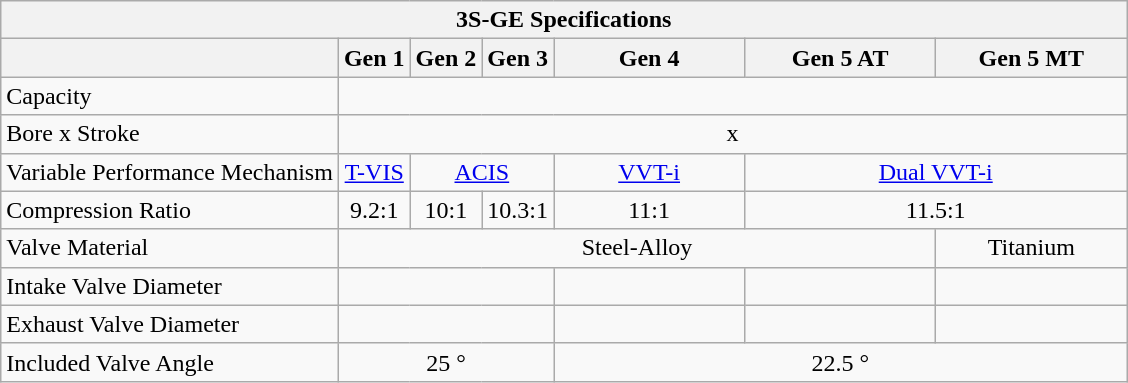<table class="wikitable">
<tr>
<th colspan="7">3S-GE Specifications</th>
</tr>
<tr>
<th></th>
<th>Gen 1</th>
<th>Gen 2</th>
<th>Gen 3</th>
<th>Gen 4</th>
<th>Gen 5 AT</th>
<th>Gen 5 MT</th>
</tr>
<tr>
<td>Capacity</td>
<td colspan="6" style="text-align: center;"></td>
</tr>
<tr>
<td>Bore x Stroke</td>
<td colspan="6" style="text-align: center;"> x </td>
</tr>
<tr>
<td>Variable Performance Mechanism</td>
<td style="text-align: center;"><a href='#'>T-VIS</a></td>
<td colspan="2" style="text-align: center;"><a href='#'>ACIS</a></td>
<td style="text-align: center;"><a href='#'>VVT-i</a></td>
<td colspan="2" style="text-align: center;"><a href='#'>Dual VVT-i</a></td>
</tr>
<tr>
<td>Compression Ratio</td>
<td style="text-align: center;">9.2:1</td>
<td style="text-align: center;">10:1</td>
<td style="text-align: center;">10.3:1</td>
<td style="text-align: center;">11:1</td>
<td colspan="2" style="text-align: center;">11.5:1</td>
</tr>
<tr>
<td>Valve Material</td>
<td colspan="5" style="text-align: center;" width="120pt">Steel-Alloy</td>
<td style="text-align: center;" width="120pt">Titanium</td>
</tr>
<tr>
<td>Intake Valve Diameter</td>
<td colspan="3" style="text-align: center;" width="120pt"></td>
<td style="text-align: center;" width="120pt"></td>
<td style="text-align: center;" width="120pt"></td>
<td style="text-align: center;" width="120pt"></td>
</tr>
<tr>
<td>Exhaust Valve Diameter</td>
<td colspan="3" style="text-align: center;"></td>
<td style="text-align: center;"></td>
<td style="text-align: center;"></td>
<td style="text-align: center;"></td>
</tr>
<tr>
<td>Included Valve Angle</td>
<td colspan="3" style="text-align: center;">25 °</td>
<td colspan="3" style="text-align: center;">22.5 °</td>
</tr>
</table>
